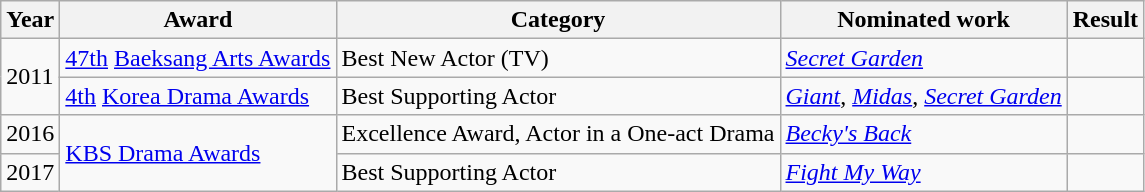<table class="wikitable sortable">
<tr>
<th>Year</th>
<th>Award</th>
<th>Category</th>
<th>Nominated work</th>
<th>Result</th>
</tr>
<tr>
<td rowspan=2>2011</td>
<td><a href='#'>47th</a> <a href='#'>Baeksang Arts Awards</a></td>
<td>Best New Actor (TV)</td>
<td><em><a href='#'>Secret Garden</a></em></td>
<td></td>
</tr>
<tr>
<td><a href='#'>4th</a> <a href='#'>Korea Drama Awards</a></td>
<td>Best Supporting Actor</td>
<td><em><a href='#'>Giant</a></em>, <em><a href='#'>Midas</a></em>, <em><a href='#'>Secret Garden</a></em></td>
<td></td>
</tr>
<tr>
<td>2016</td>
<td rowspan="2"><a href='#'>KBS Drama Awards</a></td>
<td>Excellence Award, Actor in a One-act Drama</td>
<td><em><a href='#'>Becky's Back</a></em></td>
<td></td>
</tr>
<tr>
<td>2017</td>
<td>Best Supporting Actor</td>
<td><em><a href='#'>Fight My Way</a></em></td>
<td></td>
</tr>
</table>
